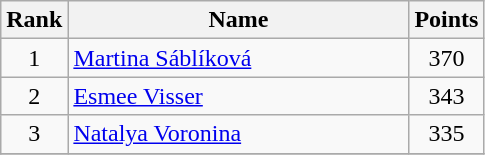<table class="wikitable" border="1" style="text-align:center">
<tr>
<th width=30>Rank</th>
<th width=220>Name</th>
<th width=25>Points</th>
</tr>
<tr>
<td>1</td>
<td align="left"> <a href='#'>Martina Sáblíková</a></td>
<td>370</td>
</tr>
<tr>
<td>2</td>
<td align="left"> <a href='#'>Esmee Visser</a></td>
<td>343</td>
</tr>
<tr>
<td>3</td>
<td align="left"> <a href='#'>Natalya Voronina</a></td>
<td>335</td>
</tr>
<tr>
</tr>
</table>
